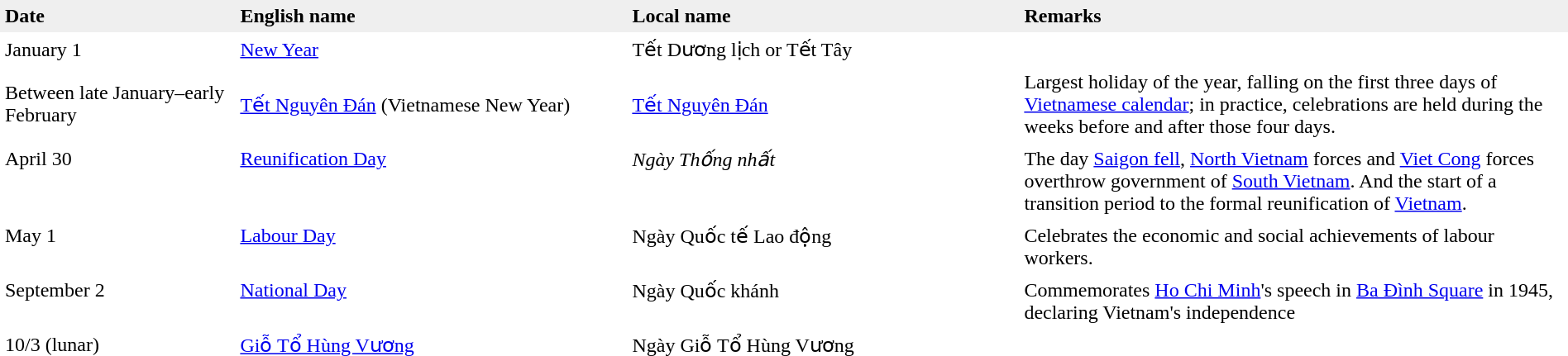<table border="0" style="width:100%;" cellpadding="4" cellspacing="0">
<tr style="background:#efefef; text-align:left;">
<th style="width:15%;">Date</th>
<th style="width:25%;">English name</th>
<th style="width:25%;">Local name</th>
<th>Remarks</th>
</tr>
<tr>
<td>January 1</td>
<td><a href='#'>New Year</a></td>
<td>Tết Dương lịch or Tết Tây</td>
</tr>
<tr>
<td>Between late January–early February</td>
<td><a href='#'>Tết Nguyên Đán</a> (Vietnamese New Year)</td>
<td><a href='#'>Tết Nguyên Đán</a></td>
<td>Largest holiday of the year, falling on the first three days of <a href='#'>Vietnamese calendar</a>; in practice, celebrations are held during the weeks before and after those four days.</td>
</tr>
<tr valign="top">
<td>April 30</td>
<td><a href='#'>Reunification Day</a></td>
<td><em>Ngày Thống nhất</em></td>
<td>The day <a href='#'>Saigon fell</a>, <a href='#'>North Vietnam</a> forces and <a href='#'>Viet Cong</a> forces overthrow government of <a href='#'>South Vietnam</a>. And the start of a transition period to the formal reunification of <a href='#'>Vietnam</a>.</td>
</tr>
<tr valign="top">
<td>May 1</td>
<td><a href='#'>Labour Day</a></td>
<td>Ngày Quốc tế Lao động</td>
<td>Celebrates the economic and social achievements of labour workers.</td>
</tr>
<tr valign="top">
<td>September 2</td>
<td><a href='#'>National Day</a></td>
<td>Ngày Quốc khánh</td>
<td>Commemorates <a href='#'>Ho Chi Minh</a>'s speech in <a href='#'>Ba Đình Square</a> in 1945, declaring Vietnam's independence</td>
</tr>
<tr valign="top">
<td>10/3 (lunar)</td>
<td><a href='#'>Giỗ Tổ Hùng Vương</a></td>
<td>Ngày Giỗ Tổ Hùng Vương</td>
</tr>
</table>
